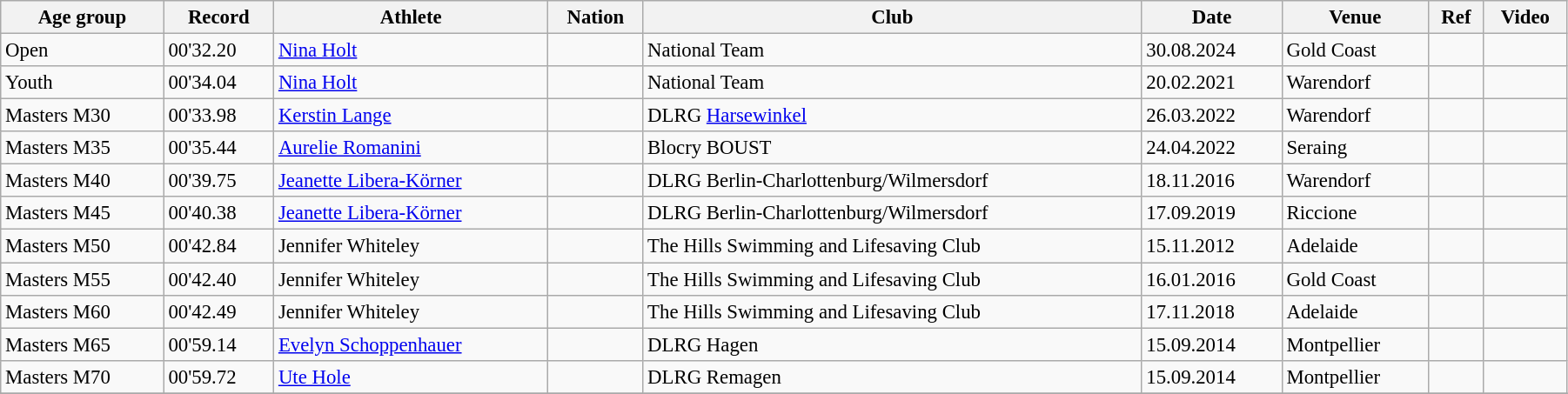<table class="wikitable" style="font-size:95%; width: 95%;">
<tr>
<th>Age group</th>
<th>Record</th>
<th>Athlete</th>
<th>Nation</th>
<th>Club</th>
<th>Date</th>
<th>Venue</th>
<th>Ref</th>
<th>Video</th>
</tr>
<tr>
<td>Open</td>
<td>00'32.20</td>
<td><a href='#'>Nina Holt</a></td>
<td></td>
<td>National Team</td>
<td>30.08.2024</td>
<td>Gold Coast</td>
<td></td>
<td></td>
</tr>
<tr>
<td>Youth</td>
<td>00'34.04</td>
<td><a href='#'>Nina Holt</a></td>
<td></td>
<td>National Team</td>
<td>20.02.2021</td>
<td>Warendorf</td>
<td></td>
<td></td>
</tr>
<tr>
<td>Masters M30</td>
<td>00'33.98</td>
<td><a href='#'>Kerstin Lange</a></td>
<td></td>
<td>DLRG <a href='#'>Harsewinkel</a></td>
<td>26.03.2022</td>
<td>Warendorf</td>
<td></td>
<td></td>
</tr>
<tr>
<td>Masters M35</td>
<td>00'35.44</td>
<td><a href='#'>Aurelie Romanini</a></td>
<td></td>
<td>Blocry BOUST</td>
<td>24.04.2022</td>
<td>Seraing</td>
<td></td>
<td></td>
</tr>
<tr>
<td>Masters M40</td>
<td>00'39.75</td>
<td><a href='#'>Jeanette Libera-Körner</a></td>
<td></td>
<td>DLRG Berlin-Charlottenburg/Wilmersdorf</td>
<td>18.11.2016</td>
<td>Warendorf</td>
<td></td>
<td></td>
</tr>
<tr>
<td>Masters M45</td>
<td>00'40.38</td>
<td><a href='#'>Jeanette Libera-Körner</a></td>
<td></td>
<td>DLRG Berlin-Charlottenburg/Wilmersdorf</td>
<td>17.09.2019</td>
<td>Riccione</td>
<td></td>
<td></td>
</tr>
<tr>
<td>Masters M50</td>
<td>00'42.84</td>
<td>Jennifer Whiteley</td>
<td></td>
<td>The Hills Swimming and Lifesaving Club</td>
<td>15.11.2012</td>
<td>Adelaide</td>
<td></td>
<td></td>
</tr>
<tr>
<td>Masters M55</td>
<td>00'42.40</td>
<td>Jennifer Whiteley</td>
<td></td>
<td>The Hills Swimming and Lifesaving Club</td>
<td>16.01.2016</td>
<td>Gold Coast</td>
<td></td>
<td></td>
</tr>
<tr>
<td>Masters M60</td>
<td>00'42.49</td>
<td>Jennifer Whiteley</td>
<td></td>
<td>The Hills Swimming and Lifesaving Club</td>
<td>17.11.2018</td>
<td>Adelaide</td>
<td></td>
<td></td>
</tr>
<tr>
<td>Masters M65</td>
<td>00'59.14</td>
<td><a href='#'>Evelyn Schoppenhauer</a></td>
<td></td>
<td>DLRG Hagen</td>
<td>15.09.2014</td>
<td>Montpellier</td>
<td></td>
<td></td>
</tr>
<tr>
<td>Masters M70</td>
<td>00'59.72</td>
<td><a href='#'>Ute Hole</a></td>
<td></td>
<td>DLRG Remagen</td>
<td>15.09.2014</td>
<td>Montpellier</td>
<td></td>
<td></td>
</tr>
<tr>
</tr>
<tr style="background:#f0f0f0;">
</tr>
</table>
